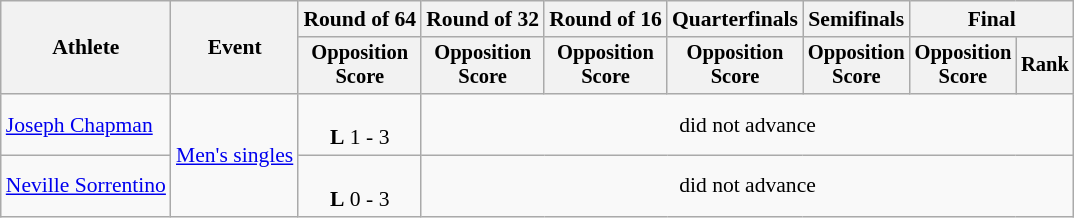<table class=wikitable style="font-size:90%">
<tr>
<th rowspan=2>Athlete</th>
<th rowspan=2>Event</th>
<th>Round of 64</th>
<th>Round of 32</th>
<th>Round of 16</th>
<th>Quarterfinals</th>
<th>Semifinals</th>
<th colspan=2>Final</th>
</tr>
<tr style="font-size:95%">
<th>Opposition<br>Score</th>
<th>Opposition<br>Score</th>
<th>Opposition<br>Score</th>
<th>Opposition<br>Score</th>
<th>Opposition<br>Score</th>
<th>Opposition<br>Score</th>
<th>Rank</th>
</tr>
<tr align=center>
<td align=left><a href='#'>Joseph Chapman</a></td>
<td align=left rowspan=2><a href='#'>Men's singles</a></td>
<td><br><strong>L</strong> 1 - 3</td>
<td colspan=6>did not advance</td>
</tr>
<tr align=center>
<td align=left><a href='#'>Neville Sorrentino</a></td>
<td><br><strong>L</strong> 0 - 3</td>
<td colspan=6>did not advance</td>
</tr>
</table>
